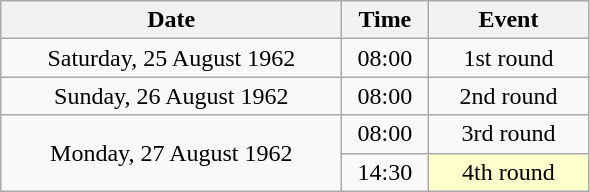<table class = "wikitable" style="text-align:center;">
<tr>
<th width=220>Date</th>
<th width=50>Time</th>
<th width=100>Event</th>
</tr>
<tr>
<td>Saturday, 25 August 1962</td>
<td>08:00</td>
<td>1st round</td>
</tr>
<tr>
<td>Sunday, 26 August 1962</td>
<td>08:00</td>
<td>2nd round</td>
</tr>
<tr>
<td rowspan=2>Monday, 27 August 1962</td>
<td>08:00</td>
<td>3rd round</td>
</tr>
<tr>
<td>14:30</td>
<td bgcolor=ffffcc>4th round</td>
</tr>
</table>
